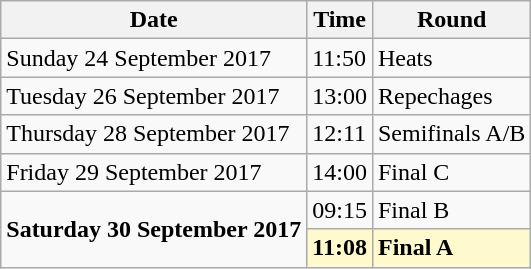<table class="wikitable">
<tr>
<th>Date</th>
<th>Time</th>
<th>Round</th>
</tr>
<tr>
<td>Sunday 24 September 2017</td>
<td>11:50</td>
<td>Heats</td>
</tr>
<tr>
<td>Tuesday 26 September 2017</td>
<td>13:00</td>
<td>Repechages</td>
</tr>
<tr>
<td>Thursday 28 September 2017</td>
<td>12:11</td>
<td>Semifinals A/B</td>
</tr>
<tr>
<td>Friday 29 September 2017</td>
<td>14:00</td>
<td>Final C</td>
</tr>
<tr>
<td rowspan=2><strong>Saturday 30 September 2017</strong></td>
<td>09:15</td>
<td>Final B</td>
</tr>
<tr>
<td style=background:lemonchiffon><strong>11:08</strong></td>
<td style=background:lemonchiffon><strong>Final A</strong></td>
</tr>
</table>
